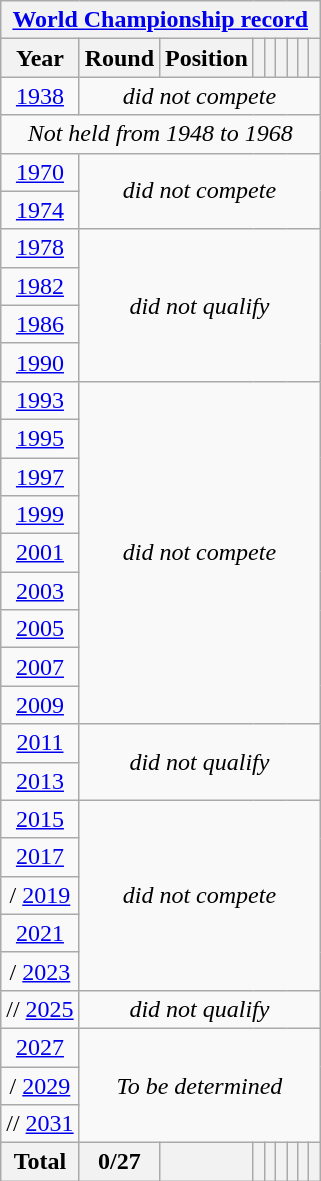<table class="wikitable" style="text-align: center;">
<tr>
<th colspan=9><a href='#'>World Championship record</a></th>
</tr>
<tr>
<th>Year</th>
<th>Round</th>
<th>Position</th>
<th></th>
<th></th>
<th></th>
<th></th>
<th></th>
<th></th>
</tr>
<tr>
<td> <a href='#'>1938</a></td>
<td colspan=8><em>did not compete</em></td>
</tr>
<tr>
<td colspan=9><em>Not held from 1948 to 1968</em></td>
</tr>
<tr>
<td> <a href='#'>1970</a></td>
<td colspan="8" rowspan="2"><em>did not compete</em></td>
</tr>
<tr>
<td> <a href='#'>1974</a></td>
</tr>
<tr>
<td> <a href='#'>1978</a></td>
<td colspan="8" rowspan="4"><em>did not qualify</em></td>
</tr>
<tr>
<td> <a href='#'>1982</a></td>
</tr>
<tr>
<td> <a href='#'>1986</a></td>
</tr>
<tr>
<td> <a href='#'>1990</a></td>
</tr>
<tr>
<td> <a href='#'>1993</a></td>
<td colspan="8" rowspan="9"><em>did not compete</em></td>
</tr>
<tr>
<td> <a href='#'>1995</a></td>
</tr>
<tr>
<td> <a href='#'>1997</a></td>
</tr>
<tr>
<td> <a href='#'>1999</a></td>
</tr>
<tr>
<td> <a href='#'>2001</a></td>
</tr>
<tr>
<td> <a href='#'>2003</a></td>
</tr>
<tr>
<td> <a href='#'>2005</a></td>
</tr>
<tr>
<td> <a href='#'>2007</a></td>
</tr>
<tr>
<td> <a href='#'>2009</a></td>
</tr>
<tr>
<td> <a href='#'>2011</a></td>
<td colspan="8" rowspan="2"><em>did not qualify</em></td>
</tr>
<tr>
<td> <a href='#'>2013</a></td>
</tr>
<tr>
<td> <a href='#'>2015</a></td>
<td colspan="8" rowspan="5"><em>did not compete</em></td>
</tr>
<tr>
<td> <a href='#'>2017</a></td>
</tr>
<tr>
<td>/ <a href='#'>2019</a></td>
</tr>
<tr>
<td> <a href='#'>2021</a></td>
</tr>
<tr>
<td>/ <a href='#'>2023</a></td>
</tr>
<tr>
<td>// <a href='#'>2025</a></td>
<td colspan="8"><em>did not qualify</em></td>
</tr>
<tr>
<td> <a href='#'>2027</a></td>
<td colspan="8" rowspan="3"><em>To be determined</em></td>
</tr>
<tr>
<td>/ <a href='#'>2029</a></td>
</tr>
<tr>
<td>// <a href='#'>2031</a></td>
</tr>
<tr>
<th>Total</th>
<th>0/27</th>
<th></th>
<th></th>
<th></th>
<th></th>
<th></th>
<th></th>
<th></th>
</tr>
</table>
